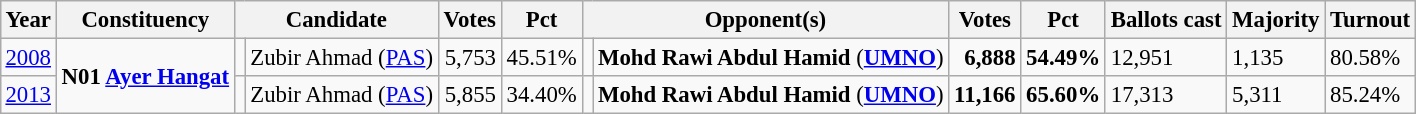<table class="wikitable" style="margin:0.5em ; font-size:95%">
<tr>
<th>Year</th>
<th>Constituency</th>
<th colspan=2>Candidate</th>
<th>Votes</th>
<th>Pct</th>
<th colspan=2>Opponent(s)</th>
<th>Votes</th>
<th>Pct</th>
<th>Ballots cast</th>
<th>Majority</th>
<th>Turnout</th>
</tr>
<tr>
<td><a href='#'>2008</a></td>
<td rowspan=2><strong>N01 <a href='#'>Ayer Hangat</a></strong></td>
<td></td>
<td>Zubir Ahmad (<a href='#'>PAS</a>)</td>
<td align=right>5,753</td>
<td>45.51%</td>
<td></td>
<td><strong>Mohd Rawi Abdul Hamid</strong> (<a href='#'><strong>UMNO</strong></a>)</td>
<td align=right><strong>6,888</strong></td>
<td><strong>54.49%</strong></td>
<td>12,951</td>
<td>1,135</td>
<td>80.58%</td>
</tr>
<tr>
<td><a href='#'>2013</a></td>
<td></td>
<td>Zubir Ahmad (<a href='#'>PAS</a>)</td>
<td align=right>5,855</td>
<td>34.40%</td>
<td></td>
<td><strong>Mohd Rawi Abdul Hamid</strong> (<a href='#'><strong>UMNO</strong></a>)</td>
<td align=right><strong>11,166</strong></td>
<td><strong>65.60%</strong></td>
<td>17,313</td>
<td>5,311</td>
<td>85.24%</td>
</tr>
</table>
